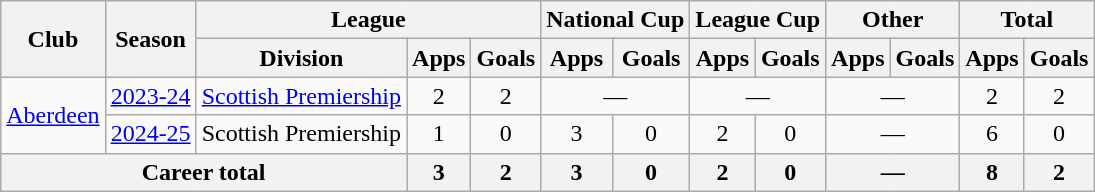<table class="wikitable" style="text-align:center">
<tr>
<th rowspan="2">Club</th>
<th rowspan="2">Season</th>
<th colspan="3">League</th>
<th colspan="2">National Cup</th>
<th colspan="2">League Cup</th>
<th colspan="2">Other</th>
<th colspan="2">Total</th>
</tr>
<tr>
<th>Division</th>
<th>Apps</th>
<th>Goals</th>
<th>Apps</th>
<th>Goals</th>
<th>Apps</th>
<th>Goals</th>
<th>Apps</th>
<th>Goals</th>
<th>Apps</th>
<th>Goals</th>
</tr>
<tr>
<td rowspan="2"><a href='#'>Aberdeen</a></td>
<td><a href='#'>2023-24</a></td>
<td><a href='#'>Scottish Premiership</a></td>
<td>2</td>
<td>2</td>
<td colspan="2">—</td>
<td colspan="2">—</td>
<td colspan="2">—</td>
<td>2</td>
<td>2</td>
</tr>
<tr>
<td><a href='#'>2024-25</a></td>
<td>Scottish Premiership</td>
<td>1</td>
<td>0</td>
<td>3</td>
<td>0</td>
<td>2</td>
<td>0</td>
<td colspan="2">—</td>
<td>6</td>
<td>0</td>
</tr>
<tr>
<th colspan="3">Career total</th>
<th>3</th>
<th>2</th>
<th>3</th>
<th>0</th>
<th>2</th>
<th>0</th>
<th colspan="2">—</th>
<th>8</th>
<th>2</th>
</tr>
</table>
